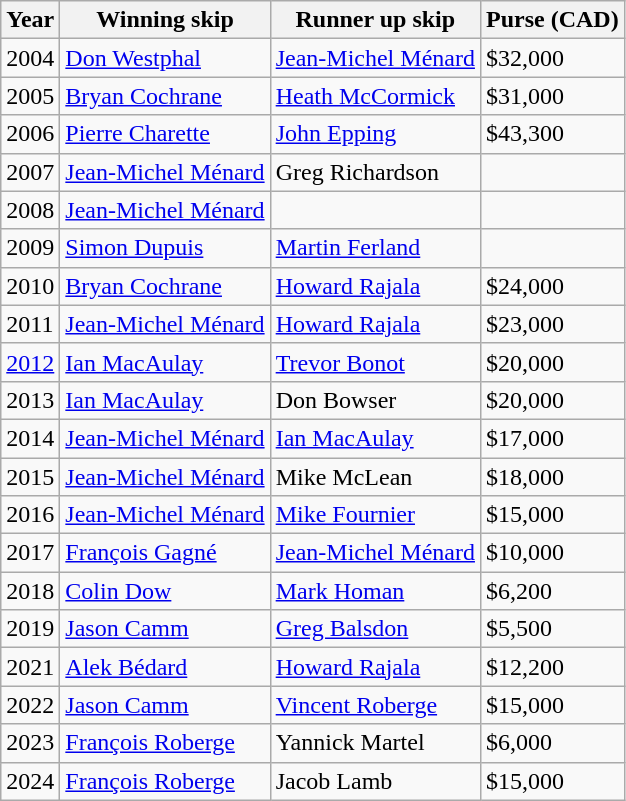<table class="wikitable">
<tr>
<th>Year</th>
<th>Winning skip</th>
<th>Runner up skip</th>
<th>Purse (CAD)</th>
</tr>
<tr>
<td>2004</td>
<td> <a href='#'>Don Westphal</a></td>
<td> <a href='#'>Jean-Michel Ménard</a></td>
<td>$32,000</td>
</tr>
<tr>
<td>2005</td>
<td> <a href='#'>Bryan Cochrane</a></td>
<td> <a href='#'>Heath McCormick</a></td>
<td>$31,000</td>
</tr>
<tr>
<td>2006</td>
<td> <a href='#'>Pierre Charette</a></td>
<td> <a href='#'>John Epping</a></td>
<td>$43,300</td>
</tr>
<tr>
<td>2007</td>
<td> <a href='#'>Jean-Michel Ménard</a></td>
<td> Greg Richardson</td>
<td></td>
</tr>
<tr>
<td>2008</td>
<td> <a href='#'>Jean-Michel Ménard</a></td>
<td></td>
<td></td>
</tr>
<tr>
<td>2009</td>
<td> <a href='#'>Simon Dupuis</a></td>
<td> <a href='#'>Martin Ferland</a></td>
<td></td>
</tr>
<tr>
<td>2010</td>
<td> <a href='#'>Bryan Cochrane</a></td>
<td> <a href='#'>Howard Rajala</a></td>
<td>$24,000</td>
</tr>
<tr>
<td>2011</td>
<td> <a href='#'>Jean-Michel Ménard</a></td>
<td> <a href='#'>Howard Rajala</a></td>
<td>$23,000</td>
</tr>
<tr>
<td><a href='#'>2012</a></td>
<td> <a href='#'>Ian MacAulay</a></td>
<td> <a href='#'>Trevor Bonot</a></td>
<td>$20,000</td>
</tr>
<tr>
<td>2013</td>
<td> <a href='#'>Ian MacAulay</a></td>
<td> Don Bowser</td>
<td>$20,000</td>
</tr>
<tr>
<td>2014</td>
<td> <a href='#'>Jean-Michel Ménard</a></td>
<td> <a href='#'>Ian MacAulay</a></td>
<td>$17,000</td>
</tr>
<tr>
<td>2015</td>
<td> <a href='#'>Jean-Michel Ménard</a></td>
<td> Mike McLean</td>
<td>$18,000</td>
</tr>
<tr>
<td>2016</td>
<td> <a href='#'>Jean-Michel Ménard</a></td>
<td> <a href='#'>Mike Fournier</a></td>
<td>$15,000</td>
</tr>
<tr>
<td>2017</td>
<td> <a href='#'>François Gagné</a></td>
<td> <a href='#'>Jean-Michel Ménard</a></td>
<td>$10,000</td>
</tr>
<tr>
<td>2018</td>
<td> <a href='#'>Colin Dow</a></td>
<td> <a href='#'>Mark Homan</a></td>
<td>$6,200</td>
</tr>
<tr>
<td>2019</td>
<td> <a href='#'>Jason Camm</a></td>
<td> <a href='#'>Greg Balsdon</a></td>
<td>$5,500</td>
</tr>
<tr>
<td>2021</td>
<td> <a href='#'>Alek Bédard</a></td>
<td> <a href='#'>Howard Rajala</a></td>
<td>$12,200</td>
</tr>
<tr>
<td>2022</td>
<td> <a href='#'>Jason Camm</a></td>
<td> <a href='#'>Vincent Roberge</a></td>
<td>$15,000</td>
</tr>
<tr>
<td>2023</td>
<td> <a href='#'>François Roberge</a></td>
<td> Yannick Martel</td>
<td>$6,000</td>
</tr>
<tr>
<td>2024</td>
<td> <a href='#'>François Roberge</a></td>
<td> Jacob Lamb</td>
<td>$15,000</td>
</tr>
</table>
